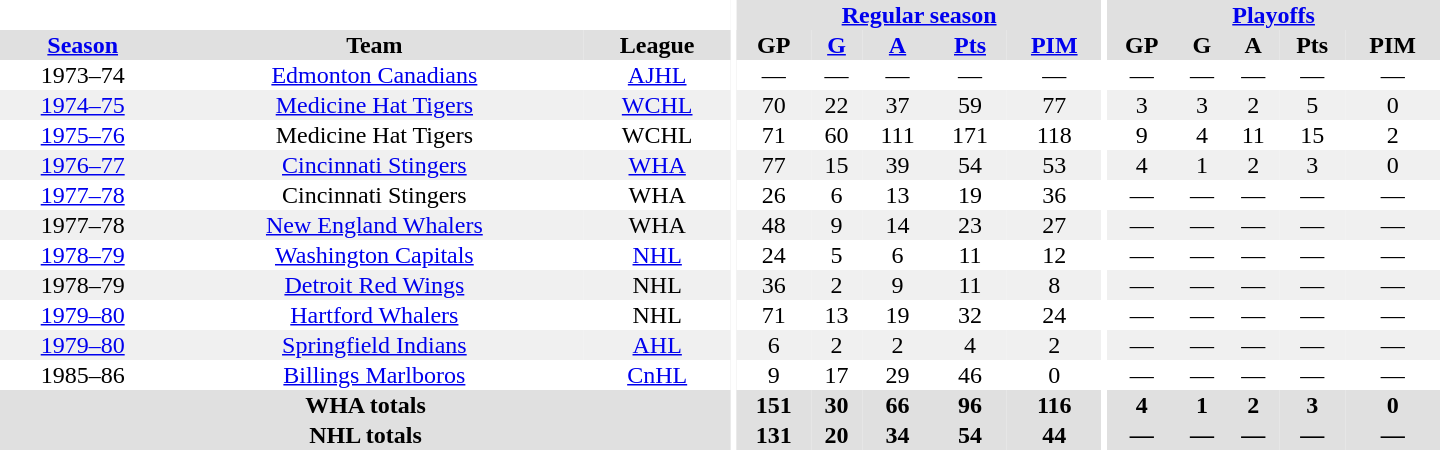<table border="0" cellpadding="1" cellspacing="0" style="text-align:center; width:60em">
<tr bgcolor="#e0e0e0">
<th colspan="3" bgcolor="#ffffff"></th>
<th rowspan="100" bgcolor="#ffffff"></th>
<th colspan="5"><a href='#'>Regular season</a></th>
<th rowspan="100" bgcolor="#ffffff"></th>
<th colspan="5"><a href='#'>Playoffs</a></th>
</tr>
<tr bgcolor="#e0e0e0">
<th><a href='#'>Season</a></th>
<th>Team</th>
<th>League</th>
<th>GP</th>
<th><a href='#'>G</a></th>
<th><a href='#'>A</a></th>
<th><a href='#'>Pts</a></th>
<th><a href='#'>PIM</a></th>
<th>GP</th>
<th>G</th>
<th>A</th>
<th>Pts</th>
<th>PIM</th>
</tr>
<tr>
<td>1973–74</td>
<td><a href='#'>Edmonton Canadians</a></td>
<td><a href='#'>AJHL</a></td>
<td>—</td>
<td>—</td>
<td>—</td>
<td>—</td>
<td>—</td>
<td>—</td>
<td>—</td>
<td>—</td>
<td>—</td>
<td>—</td>
</tr>
<tr bgcolor="#f0f0f0">
<td><a href='#'>1974–75</a></td>
<td><a href='#'>Medicine Hat Tigers</a></td>
<td><a href='#'>WCHL</a></td>
<td>70</td>
<td>22</td>
<td>37</td>
<td>59</td>
<td>77</td>
<td>3</td>
<td>3</td>
<td>2</td>
<td>5</td>
<td>0</td>
</tr>
<tr>
<td><a href='#'>1975–76</a></td>
<td>Medicine Hat Tigers</td>
<td>WCHL</td>
<td>71</td>
<td>60</td>
<td>111</td>
<td>171</td>
<td>118</td>
<td>9</td>
<td>4</td>
<td>11</td>
<td>15</td>
<td>2</td>
</tr>
<tr bgcolor="#f0f0f0">
<td><a href='#'>1976–77</a></td>
<td><a href='#'>Cincinnati Stingers</a></td>
<td><a href='#'>WHA</a></td>
<td>77</td>
<td>15</td>
<td>39</td>
<td>54</td>
<td>53</td>
<td>4</td>
<td>1</td>
<td>2</td>
<td>3</td>
<td>0</td>
</tr>
<tr>
<td><a href='#'>1977–78</a></td>
<td>Cincinnati Stingers</td>
<td>WHA</td>
<td>26</td>
<td>6</td>
<td>13</td>
<td>19</td>
<td>36</td>
<td>—</td>
<td>—</td>
<td>—</td>
<td>—</td>
<td>—</td>
</tr>
<tr bgcolor="#f0f0f0">
<td>1977–78</td>
<td><a href='#'>New England Whalers</a></td>
<td>WHA</td>
<td>48</td>
<td>9</td>
<td>14</td>
<td>23</td>
<td>27</td>
<td>—</td>
<td>—</td>
<td>—</td>
<td>—</td>
<td>—</td>
</tr>
<tr>
<td><a href='#'>1978–79</a></td>
<td><a href='#'>Washington Capitals</a></td>
<td><a href='#'>NHL</a></td>
<td>24</td>
<td>5</td>
<td>6</td>
<td>11</td>
<td>12</td>
<td>—</td>
<td>—</td>
<td>—</td>
<td>—</td>
<td>—</td>
</tr>
<tr bgcolor="#f0f0f0">
<td>1978–79</td>
<td><a href='#'>Detroit Red Wings</a></td>
<td>NHL</td>
<td>36</td>
<td>2</td>
<td>9</td>
<td>11</td>
<td>8</td>
<td>—</td>
<td>—</td>
<td>—</td>
<td>—</td>
<td>—</td>
</tr>
<tr>
<td><a href='#'>1979–80</a></td>
<td><a href='#'>Hartford Whalers</a></td>
<td>NHL</td>
<td>71</td>
<td>13</td>
<td>19</td>
<td>32</td>
<td>24</td>
<td>—</td>
<td>—</td>
<td>—</td>
<td>—</td>
<td>—</td>
</tr>
<tr bgcolor="#f0f0f0">
<td><a href='#'>1979–80</a></td>
<td><a href='#'>Springfield Indians</a></td>
<td><a href='#'>AHL</a></td>
<td>6</td>
<td>2</td>
<td>2</td>
<td>4</td>
<td>2</td>
<td>—</td>
<td>—</td>
<td>—</td>
<td>—</td>
<td>—</td>
</tr>
<tr>
<td>1985–86</td>
<td><a href='#'>Billings Marlboros</a></td>
<td><a href='#'>CnHL</a></td>
<td>9</td>
<td>17</td>
<td>29</td>
<td>46</td>
<td>0</td>
<td>—</td>
<td>—</td>
<td>—</td>
<td>—</td>
<td>—</td>
</tr>
<tr bgcolor="#e0e0e0">
<th colspan="3">WHA totals</th>
<th>151</th>
<th>30</th>
<th>66</th>
<th>96</th>
<th>116</th>
<th>4</th>
<th>1</th>
<th>2</th>
<th>3</th>
<th>0</th>
</tr>
<tr bgcolor="#e0e0e0">
<th colspan="3">NHL totals</th>
<th>131</th>
<th>20</th>
<th>34</th>
<th>54</th>
<th>44</th>
<th>—</th>
<th>—</th>
<th>—</th>
<th>—</th>
<th>—</th>
</tr>
</table>
